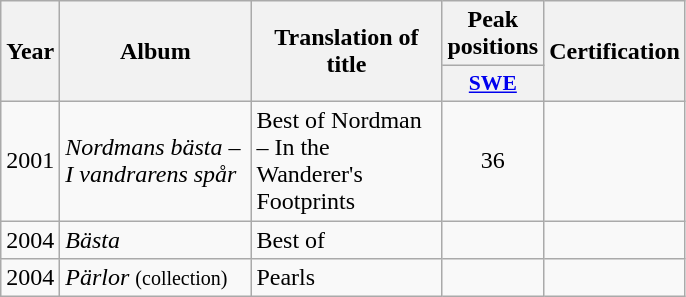<table class="wikitable">
<tr>
<th align="center" rowspan="2" width="10">Year</th>
<th align="center" rowspan="2" width="120">Album</th>
<th align="center" rowspan="2" width="120">Translation of title</th>
<th align="center" colspan="1" width="20">Peak positions</th>
<th align="center" rowspan="2" width="70">Certification</th>
</tr>
<tr>
<th scope="col" style="width:3em;font-size:90%;"><a href='#'>SWE</a><br></th>
</tr>
<tr>
<td style="text-align:center;">2001</td>
<td><em>Nordmans bästa – I vandrarens spår</em></td>
<td>Best of Nordman – In the Wanderer's Footprints</td>
<td style="text-align:center;">36</td>
<td style="text-align:center;"></td>
</tr>
<tr>
<td style="text-align:center;">2004</td>
<td><em>Bästa</em></td>
<td>Best of</td>
<td style="text-align:center;"></td>
<td style="text-align:center;"></td>
</tr>
<tr>
<td style="text-align:center;">2004</td>
<td><em>Pärlor</em> <small>(collection)</small></td>
<td>Pearls</td>
<td style="text-align:center;"></td>
<td style="text-align:center;"></td>
</tr>
</table>
